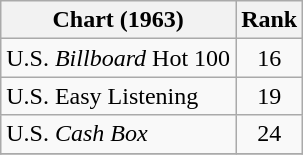<table class="wikitable">
<tr>
<th>Chart (1963)</th>
<th style="text-align:center;">Rank</th>
</tr>
<tr>
<td>U.S. <em>Billboard</em> Hot 100</td>
<td style="text-align:center;">16</td>
</tr>
<tr>
<td>U.S. Easy Listening</td>
<td style="text-align:center;">19</td>
</tr>
<tr>
<td>U.S. <em>Cash Box</em></td>
<td style="text-align:center;">24</td>
</tr>
<tr>
</tr>
</table>
